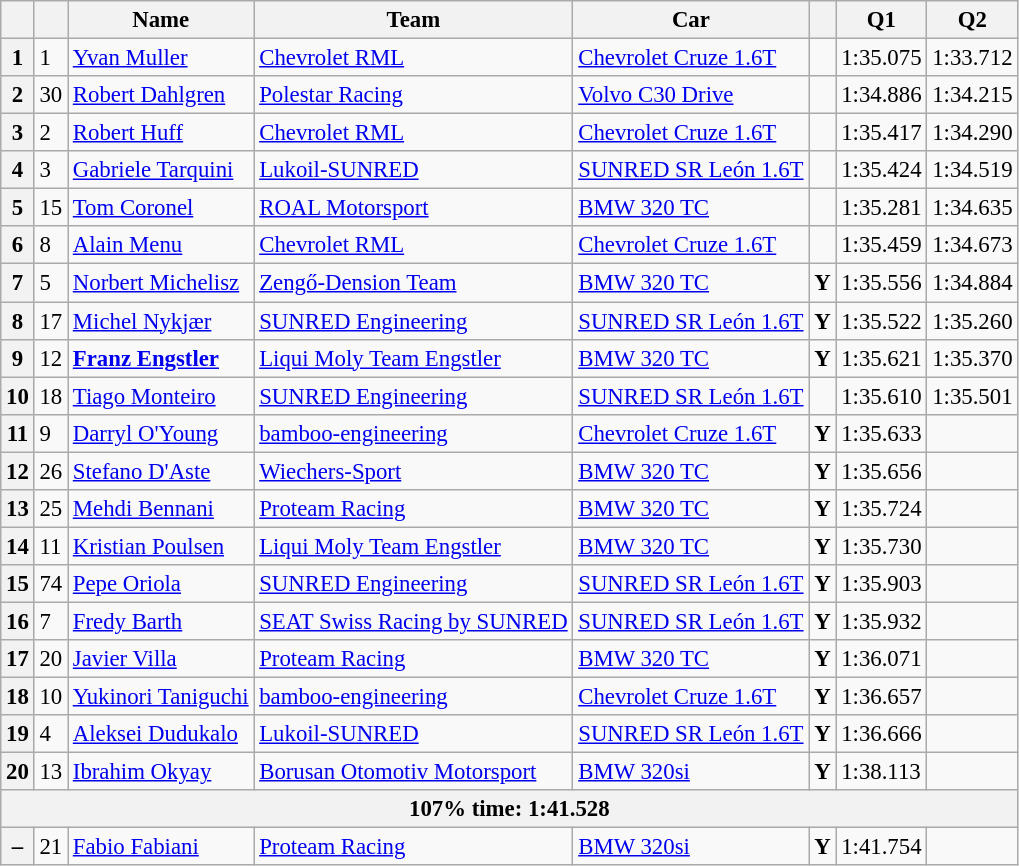<table class="wikitable sortable" style="font-size: 95%;">
<tr>
<th></th>
<th></th>
<th>Name</th>
<th>Team</th>
<th>Car</th>
<th></th>
<th>Q1</th>
<th>Q2</th>
</tr>
<tr>
<th>1</th>
<td>1</td>
<td> <a href='#'>Yvan Muller</a></td>
<td><a href='#'>Chevrolet RML</a></td>
<td><a href='#'>Chevrolet Cruze 1.6T</a></td>
<td></td>
<td>1:35.075</td>
<td>1:33.712</td>
</tr>
<tr>
<th>2</th>
<td>30</td>
<td> <a href='#'>Robert Dahlgren</a></td>
<td><a href='#'>Polestar Racing</a></td>
<td><a href='#'>Volvo C30 Drive</a></td>
<td></td>
<td>1:34.886</td>
<td>1:34.215</td>
</tr>
<tr>
<th>3</th>
<td>2</td>
<td> <a href='#'>Robert Huff</a></td>
<td><a href='#'>Chevrolet RML</a></td>
<td><a href='#'>Chevrolet Cruze 1.6T</a></td>
<td></td>
<td>1:35.417</td>
<td>1:34.290</td>
</tr>
<tr>
<th>4</th>
<td>3</td>
<td> <a href='#'>Gabriele Tarquini</a></td>
<td><a href='#'>Lukoil-SUNRED</a></td>
<td><a href='#'>SUNRED SR León 1.6T</a></td>
<td></td>
<td>1:35.424</td>
<td>1:34.519</td>
</tr>
<tr>
<th>5</th>
<td>15</td>
<td> <a href='#'>Tom Coronel</a></td>
<td><a href='#'>ROAL Motorsport</a></td>
<td><a href='#'>BMW 320 TC</a></td>
<td></td>
<td>1:35.281</td>
<td>1:34.635</td>
</tr>
<tr>
<th>6</th>
<td>8</td>
<td> <a href='#'>Alain Menu</a></td>
<td><a href='#'>Chevrolet RML</a></td>
<td><a href='#'>Chevrolet Cruze 1.6T</a></td>
<td></td>
<td>1:35.459</td>
<td>1:34.673</td>
</tr>
<tr>
<th>7</th>
<td>5</td>
<td> <a href='#'>Norbert Michelisz</a></td>
<td><a href='#'>Zengő-Dension Team</a></td>
<td><a href='#'>BMW 320 TC</a></td>
<td align=center><strong><span>Y</span></strong></td>
<td>1:35.556</td>
<td>1:34.884</td>
</tr>
<tr>
<th>8</th>
<td>17</td>
<td> <a href='#'>Michel Nykjær</a></td>
<td><a href='#'>SUNRED Engineering</a></td>
<td><a href='#'>SUNRED SR León 1.6T</a></td>
<td align=center><strong><span>Y</span></strong></td>
<td>1:35.522</td>
<td>1:35.260</td>
</tr>
<tr>
<th>9</th>
<td>12</td>
<td> <strong><a href='#'>Franz Engstler</a></strong></td>
<td><a href='#'>Liqui Moly Team Engstler</a></td>
<td><a href='#'>BMW 320 TC</a></td>
<td align=center><strong><span>Y</span></strong></td>
<td>1:35.621</td>
<td>1:35.370</td>
</tr>
<tr>
<th>10</th>
<td>18</td>
<td> <a href='#'>Tiago Monteiro</a></td>
<td><a href='#'>SUNRED Engineering</a></td>
<td><a href='#'>SUNRED SR León 1.6T</a></td>
<td></td>
<td>1:35.610</td>
<td>1:35.501</td>
</tr>
<tr>
<th>11</th>
<td>9</td>
<td> <a href='#'>Darryl O'Young</a></td>
<td><a href='#'>bamboo-engineering</a></td>
<td><a href='#'>Chevrolet Cruze 1.6T</a></td>
<td align=center><strong><span>Y</span></strong></td>
<td>1:35.633</td>
<td></td>
</tr>
<tr>
<th>12</th>
<td>26</td>
<td> <a href='#'>Stefano D'Aste</a></td>
<td><a href='#'>Wiechers-Sport</a></td>
<td><a href='#'>BMW 320 TC</a></td>
<td align=center><strong><span>Y</span></strong></td>
<td>1:35.656</td>
<td></td>
</tr>
<tr>
<th>13</th>
<td>25</td>
<td> <a href='#'>Mehdi Bennani</a></td>
<td><a href='#'>Proteam Racing</a></td>
<td><a href='#'>BMW 320 TC</a></td>
<td align=center><strong><span>Y</span></strong></td>
<td>1:35.724</td>
<td></td>
</tr>
<tr>
<th>14</th>
<td>11</td>
<td> <a href='#'>Kristian Poulsen</a></td>
<td><a href='#'>Liqui Moly Team Engstler</a></td>
<td><a href='#'>BMW 320 TC</a></td>
<td align=center><strong><span>Y</span></strong></td>
<td>1:35.730</td>
<td></td>
</tr>
<tr>
<th>15</th>
<td>74</td>
<td> <a href='#'>Pepe Oriola</a></td>
<td><a href='#'>SUNRED Engineering</a></td>
<td><a href='#'>SUNRED SR León 1.6T</a></td>
<td align=center><strong><span>Y</span></strong></td>
<td>1:35.903</td>
<td></td>
</tr>
<tr>
<th>16</th>
<td>7</td>
<td> <a href='#'>Fredy Barth</a></td>
<td><a href='#'>SEAT Swiss Racing by SUNRED</a></td>
<td><a href='#'>SUNRED SR León 1.6T</a></td>
<td align=center><strong><span>Y</span></strong></td>
<td>1:35.932</td>
<td></td>
</tr>
<tr>
<th>17</th>
<td>20</td>
<td> <a href='#'>Javier Villa</a></td>
<td><a href='#'>Proteam Racing</a></td>
<td><a href='#'>BMW 320 TC</a></td>
<td align=center><strong><span>Y</span></strong></td>
<td>1:36.071</td>
<td></td>
</tr>
<tr>
<th>18</th>
<td>10</td>
<td> <a href='#'>Yukinori Taniguchi</a></td>
<td><a href='#'>bamboo-engineering</a></td>
<td><a href='#'>Chevrolet Cruze 1.6T</a></td>
<td align=center><strong><span>Y</span></strong></td>
<td>1:36.657</td>
<td></td>
</tr>
<tr>
<th>19</th>
<td>4</td>
<td> <a href='#'>Aleksei Dudukalo</a></td>
<td><a href='#'>Lukoil-SUNRED</a></td>
<td><a href='#'>SUNRED SR León 1.6T</a></td>
<td align=center><strong><span>Y</span></strong></td>
<td>1:36.666</td>
<td></td>
</tr>
<tr>
<th>20</th>
<td>13</td>
<td> <a href='#'>Ibrahim Okyay</a></td>
<td><a href='#'>Borusan Otomotiv Motorsport</a></td>
<td><a href='#'>BMW 320si</a></td>
<td align=center><strong><span>Y</span></strong></td>
<td>1:38.113</td>
<td></td>
</tr>
<tr>
<th colspan=8>107% time: 1:41.528</th>
</tr>
<tr>
<th>–</th>
<td>21</td>
<td> <a href='#'>Fabio Fabiani</a></td>
<td><a href='#'>Proteam Racing</a></td>
<td><a href='#'>BMW 320si</a></td>
<td align=center><strong><span>Y</span></strong></td>
<td>1:41.754</td>
<td></td>
</tr>
</table>
